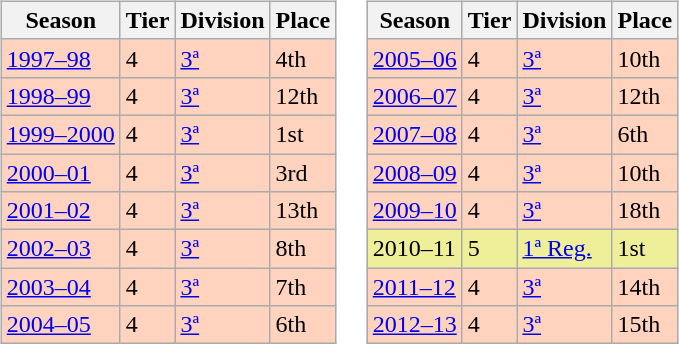<table>
<tr>
<td valign="top" width=0%><br><table class="wikitable">
<tr style="background:#f0f6fa;">
<th>Season</th>
<th>Tier</th>
<th>Division</th>
<th>Place</th>
</tr>
<tr>
<td style="background:#FFD3BD;"><a href='#'>1997–98</a></td>
<td style="background:#FFD3BD;">4</td>
<td style="background:#FFD3BD;"><a href='#'>3ª</a></td>
<td style="background:#FFD3BD;">4th</td>
</tr>
<tr>
<td style="background:#FFD3BD;"><a href='#'>1998–99</a></td>
<td style="background:#FFD3BD;">4</td>
<td style="background:#FFD3BD;"><a href='#'>3ª</a></td>
<td style="background:#FFD3BD;">12th</td>
</tr>
<tr>
<td style="background:#FFD3BD;"><a href='#'>1999–2000</a></td>
<td style="background:#FFD3BD;">4</td>
<td style="background:#FFD3BD;"><a href='#'>3ª</a></td>
<td style="background:#FFD3BD;">1st</td>
</tr>
<tr>
<td style="background:#FFD3BD;"><a href='#'>2000–01</a></td>
<td style="background:#FFD3BD;">4</td>
<td style="background:#FFD3BD;"><a href='#'>3ª</a></td>
<td style="background:#FFD3BD;">3rd</td>
</tr>
<tr>
<td style="background:#FFD3BD;"><a href='#'>2001–02</a></td>
<td style="background:#FFD3BD;">4</td>
<td style="background:#FFD3BD;"><a href='#'>3ª</a></td>
<td style="background:#FFD3BD;">13th</td>
</tr>
<tr>
<td style="background:#FFD3BD;"><a href='#'>2002–03</a></td>
<td style="background:#FFD3BD;">4</td>
<td style="background:#FFD3BD;"><a href='#'>3ª</a></td>
<td style="background:#FFD3BD;">8th</td>
</tr>
<tr>
<td style="background:#FFD3BD;"><a href='#'>2003–04</a></td>
<td style="background:#FFD3BD;">4</td>
<td style="background:#FFD3BD;"><a href='#'>3ª</a></td>
<td style="background:#FFD3BD;">7th</td>
</tr>
<tr>
<td style="background:#FFD3BD;"><a href='#'>2004–05</a></td>
<td style="background:#FFD3BD;">4</td>
<td style="background:#FFD3BD;"><a href='#'>3ª</a></td>
<td style="background:#FFD3BD;">6th</td>
</tr>
</table>
</td>
<td valign="top" width=0%><br><table class="wikitable">
<tr style="background:#f0f6fa;">
<th>Season</th>
<th>Tier</th>
<th>Division</th>
<th>Place</th>
</tr>
<tr>
<td style="background:#FFD3BD;"><a href='#'>2005–06</a></td>
<td style="background:#FFD3BD;">4</td>
<td style="background:#FFD3BD;"><a href='#'>3ª</a></td>
<td style="background:#FFD3BD;">10th</td>
</tr>
<tr>
<td style="background:#FFD3BD;"><a href='#'>2006–07</a></td>
<td style="background:#FFD3BD;">4</td>
<td style="background:#FFD3BD;"><a href='#'>3ª</a></td>
<td style="background:#FFD3BD;">12th</td>
</tr>
<tr>
<td style="background:#FFD3BD;"><a href='#'>2007–08</a></td>
<td style="background:#FFD3BD;">4</td>
<td style="background:#FFD3BD;"><a href='#'>3ª</a></td>
<td style="background:#FFD3BD;">6th</td>
</tr>
<tr>
<td style="background:#FFD3BD;"><a href='#'>2008–09</a></td>
<td style="background:#FFD3BD;">4</td>
<td style="background:#FFD3BD;"><a href='#'>3ª</a></td>
<td style="background:#FFD3BD;">10th</td>
</tr>
<tr>
<td style="background:#FFD3BD;"><a href='#'>2009–10</a></td>
<td style="background:#FFD3BD;">4</td>
<td style="background:#FFD3BD;"><a href='#'>3ª</a></td>
<td style="background:#FFD3BD;">18th</td>
</tr>
<tr>
<td style="background:#EFEF99;">2010–11</td>
<td style="background:#EFEF99;">5</td>
<td style="background:#EFEF99;"><a href='#'>1ª Reg.</a></td>
<td style="background:#EFEF99;">1st</td>
</tr>
<tr>
<td style="background:#FFD3BD;"><a href='#'>2011–12</a></td>
<td style="background:#FFD3BD;">4</td>
<td style="background:#FFD3BD;"><a href='#'>3ª</a></td>
<td style="background:#FFD3BD;">14th</td>
</tr>
<tr>
<td style="background:#FFD3BD;"><a href='#'>2012–13</a></td>
<td style="background:#FFD3BD;">4</td>
<td style="background:#FFD3BD;"><a href='#'>3ª</a></td>
<td style="background:#FFD3BD;">15th</td>
</tr>
</table>
</td>
</tr>
</table>
